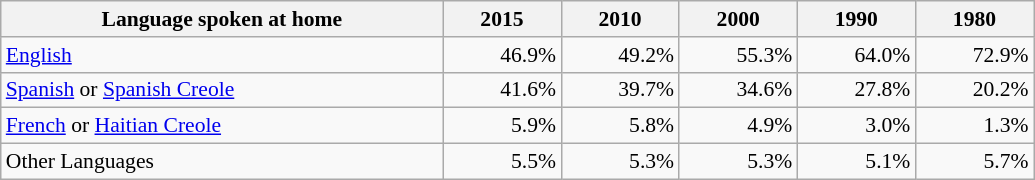<table class="wikitable" style="font-size: 90%; text-align: right;">
<tr>
<th style="width: 20em;">Language spoken at home</th>
<th style="width: 5em;">2015</th>
<th style="width: 5em;">2010</th>
<th style="width: 5em;">2000</th>
<th style="width: 5em;">1990</th>
<th style="width: 5em;">1980</th>
</tr>
<tr>
<td style="text-align:left"><a href='#'>English</a></td>
<td>46.9%</td>
<td>49.2%</td>
<td>55.3%</td>
<td>64.0%</td>
<td>72.9%</td>
</tr>
<tr>
<td style="text-align:left"><a href='#'>Spanish</a> or <a href='#'>Spanish Creole</a></td>
<td>41.6%</td>
<td>39.7%</td>
<td>34.6%</td>
<td>27.8%</td>
<td>20.2%</td>
</tr>
<tr>
<td style="text-align:left"><a href='#'>French</a> or <a href='#'>Haitian Creole</a></td>
<td>5.9%</td>
<td>5.8%</td>
<td>4.9%</td>
<td>3.0%</td>
<td>1.3%</td>
</tr>
<tr>
<td style="text-align:left">Other Languages</td>
<td>5.5%</td>
<td>5.3%</td>
<td>5.3%</td>
<td>5.1%</td>
<td>5.7%</td>
</tr>
</table>
